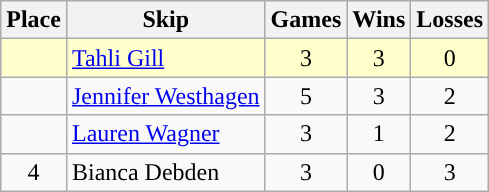<table class="wikitable" style="text-align:center;">
<tr>
<th>Place</th>
<th>Skip</th>
<th>Games</th>
<th>Wins</th>
<th>Losses</th>
</tr>
<tr bgcolor=#ffffcc>
<td></td>
<td align=left><a href='#'>Tahli Gill</a></td>
<td>3</td>
<td>3</td>
<td>0</td>
</tr>
<tr>
<td></td>
<td align=left><a href='#'>Jennifer Westhagen</a></td>
<td>5</td>
<td>3</td>
<td>2</td>
</tr>
<tr>
<td></td>
<td align=left><a href='#'>Lauren Wagner</a></td>
<td>3</td>
<td>1</td>
<td>2</td>
</tr>
<tr>
<td>4</td>
<td align=left>Bianca Debden</td>
<td>3</td>
<td>0</td>
<td>3</td>
</tr>
</table>
